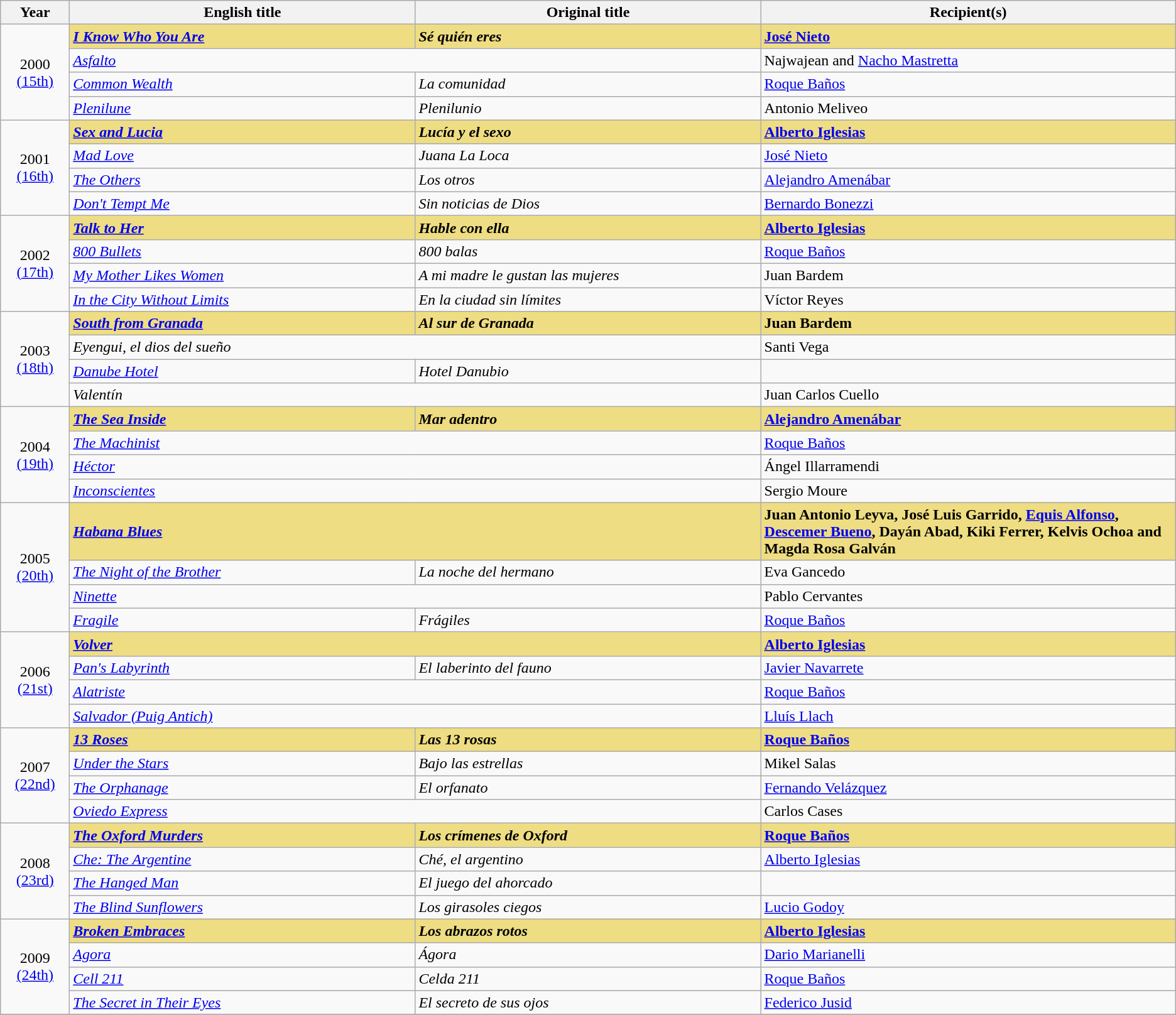<table class="wikitable sortable" style="text-align:left;"style="width:95%">
<tr>
<th scope="col" style="width:5%;">Year</th>
<th scope="col" style="width:25%;">English title</th>
<th scope="col" style="width:25%;">Original title</th>
<th scope="col" style="width:30%;">Recipient(s)</th>
</tr>
<tr>
<td rowspan="4" style="text-align:center;">2000<br><a href='#'>(15th)</a></td>
<td style="background:#eedd82;"><strong><em><a href='#'>I Know Who You Are</a></em></strong></td>
<td style="background:#eedd82;"><strong><em>Sé quién eres</em></strong></td>
<td style="background:#eedd82;"><strong><a href='#'>José Nieto</a></strong></td>
</tr>
<tr>
<td colspan="2"><em><a href='#'>Asfalto</a></em></td>
<td>Najwajean and <a href='#'>Nacho Mastretta</a></td>
</tr>
<tr>
<td><em><a href='#'>Common Wealth</a></em></td>
<td><em>La comunidad</em></td>
<td><a href='#'>Roque Baños</a></td>
</tr>
<tr>
<td><em><a href='#'>Plenilune</a></em></td>
<td><em>Plenilunio</em></td>
<td>Antonio Meliveo</td>
</tr>
<tr>
<td rowspan="4" style="text-align:center;">2001<br><a href='#'>(16th)</a></td>
<td style="background:#eedd82;"><strong><em><a href='#'>Sex and Lucia</a></em></strong></td>
<td style="background:#eedd82;"><strong><em>Lucía y el sexo</em></strong></td>
<td style="background:#eedd82;"><strong><a href='#'>Alberto Iglesias</a></strong></td>
</tr>
<tr>
<td><em><a href='#'>Mad Love</a></em></td>
<td><em>Juana La Loca</em></td>
<td><a href='#'>José Nieto</a></td>
</tr>
<tr>
<td><em><a href='#'>The Others</a></em></td>
<td><em>Los otros</em></td>
<td><a href='#'>Alejandro Amenábar</a></td>
</tr>
<tr>
<td><em><a href='#'>Don't Tempt Me</a></em></td>
<td><em>Sin noticias de Dios</em></td>
<td><a href='#'>Bernardo Bonezzi</a></td>
</tr>
<tr>
<td rowspan="4" style="text-align:center;">2002<br><a href='#'>(17th)</a></td>
<td style="background:#eedd82;"><strong><em><a href='#'>Talk to Her</a></em></strong></td>
<td style="background:#eedd82;"><strong><em>Hable con ella</em></strong></td>
<td style="background:#eedd82;"><strong><a href='#'>Alberto Iglesias</a></strong></td>
</tr>
<tr>
<td><em><a href='#'>800 Bullets</a></em></td>
<td><em>800 balas</em></td>
<td><a href='#'>Roque Baños</a></td>
</tr>
<tr>
<td><em><a href='#'>My Mother Likes Women</a></em></td>
<td><em>A mi madre le gustan las mujeres</em></td>
<td>Juan Bardem</td>
</tr>
<tr>
<td><em><a href='#'>In the City Without Limits</a></em></td>
<td><em>En la ciudad sin límites</em></td>
<td>Víctor Reyes</td>
</tr>
<tr>
<td rowspan="4" style="text-align:center;">2003<br><a href='#'>(18th)</a></td>
<td style="background:#eedd82;"><strong><em><a href='#'>South from Granada</a></em></strong></td>
<td style="background:#eedd82"><strong><em>Al sur de Granada</em></strong></td>
<td style="background:#eedd82;"><strong>Juan Bardem</strong></td>
</tr>
<tr>
<td colspan="2"><em>Eyengui, el dios del sueño</em></td>
<td>Santi Vega</td>
</tr>
<tr>
<td><em><a href='#'>Danube Hotel</a></em></td>
<td><em>Hotel Danubio</em></td>
<td></td>
</tr>
<tr>
<td colspan="2"><em>Valentín</em></td>
<td>Juan Carlos Cuello</td>
</tr>
<tr>
<td rowspan="4" style="text-align:center;">2004<br><a href='#'>(19th)</a></td>
<td style="background:#eedd82;"><strong><em><a href='#'>The Sea Inside</a></em></strong></td>
<td style="background:#eedd82;"><strong><em>Mar adentro</em></strong></td>
<td style="background:#eedd82;"><strong><a href='#'>Alejandro Amenábar</a></strong></td>
</tr>
<tr>
<td colspan="2"><em><a href='#'>The Machinist</a></em></td>
<td><a href='#'>Roque Baños</a></td>
</tr>
<tr>
<td colspan="2"><em><a href='#'>Héctor</a></em></td>
<td>Ángel Illarramendi</td>
</tr>
<tr>
<td colspan="2"><em><a href='#'>Inconscientes</a></em></td>
<td>Sergio Moure</td>
</tr>
<tr>
<td rowspan="4" style="text-align:center;">2005<br><a href='#'>(20th)</a></td>
<td colspan="2" style="background:#eedd82;"><strong><em><a href='#'>Habana Blues</a></em></strong></td>
<td style="background:#eedd82;"><strong>Juan Antonio Leyva, José Luis Garrido, <a href='#'>Equis Alfonso</a>, <a href='#'>Descemer Bueno</a>, Dayán Abad, Kiki Ferrer, Kelvis Ochoa and Magda Rosa Galván</strong></td>
</tr>
<tr>
<td><em><a href='#'>The Night of the Brother</a></em></td>
<td><em>La noche del hermano</em></td>
<td>Eva Gancedo</td>
</tr>
<tr>
<td colspan="2"><em><a href='#'>Ninette</a></em></td>
<td>Pablo Cervantes</td>
</tr>
<tr>
<td><em><a href='#'>Fragile</a></em></td>
<td><em>Frágiles</em></td>
<td><a href='#'>Roque Baños</a></td>
</tr>
<tr>
<td rowspan="4" style="text-align:center;">2006<br><a href='#'>(21st)</a></td>
<td colspan="2" style="background:#eedd82;"><strong><em><a href='#'>Volver</a></em></strong></td>
<td style="background:#eedd82;"><strong><a href='#'>Alberto Iglesias</a></strong></td>
</tr>
<tr>
<td><em><a href='#'>Pan's Labyrinth</a></em></td>
<td><em>El laberinto del fauno</em></td>
<td><a href='#'>Javier Navarrete</a></td>
</tr>
<tr>
<td colspan="2"><em><a href='#'>Alatriste</a></em></td>
<td><a href='#'>Roque Baños</a></td>
</tr>
<tr>
<td colspan="2"><em><a href='#'>Salvador (Puig Antich)</a></em></td>
<td><a href='#'>Lluís Llach</a></td>
</tr>
<tr>
<td rowspan="4" style="text-align:center;">2007<br><a href='#'>(22nd)</a></td>
<td style="background:#eedd82;"><strong><em><a href='#'>13 Roses</a></em></strong></td>
<td style="background:#eedd82;"><strong><em>Las 13 rosas</em></strong></td>
<td style="background:#eedd82;"><strong><a href='#'>Roque Baños</a></strong></td>
</tr>
<tr>
<td><em><a href='#'>Under the Stars</a></em></td>
<td><em>Bajo las estrellas</em></td>
<td>Mikel Salas</td>
</tr>
<tr>
<td><em><a href='#'>The Orphanage</a></em></td>
<td><em>El orfanato</em></td>
<td><a href='#'>Fernando Velázquez</a></td>
</tr>
<tr>
<td colspan="2"><em><a href='#'>Oviedo Express</a></em></td>
<td>Carlos Cases</td>
</tr>
<tr>
<td rowspan="4" style="text-align:center;">2008<br><a href='#'>(23rd)</a></td>
<td style="background:#eedd82;"><strong><em><a href='#'>The Oxford Murders</a></em></strong></td>
<td style="background:#eedd82;"><strong><em>Los crímenes de Oxford</em></strong></td>
<td style="background:#eedd82;"><strong><a href='#'>Roque Baños</a></strong></td>
</tr>
<tr>
<td><em><a href='#'>Che: The Argentine</a></em></td>
<td><em>Ché, el argentino</em></td>
<td><a href='#'>Alberto Iglesias</a></td>
</tr>
<tr>
<td><em><a href='#'>The Hanged Man</a></em></td>
<td><em>El juego del ahorcado</em></td>
<td></td>
</tr>
<tr>
<td><em><a href='#'>The Blind Sunflowers</a></em></td>
<td><em>Los girasoles ciegos</em></td>
<td><a href='#'>Lucio Godoy</a></td>
</tr>
<tr>
<td rowspan="4" style="text-align:center;">2009<br><a href='#'>(24th)</a></td>
<td style="background:#eedd82;"><strong><em><a href='#'>Broken Embraces</a></em></strong></td>
<td style="background:#eedd82;"><strong><em>Los abrazos rotos</em></strong></td>
<td style="background:#eedd82;"><strong><a href='#'>Alberto Iglesias</a></strong></td>
</tr>
<tr>
<td><em><a href='#'>Agora</a></em></td>
<td><em>Ágora</em></td>
<td><a href='#'>Dario Marianelli</a></td>
</tr>
<tr>
<td><em><a href='#'>Cell 211</a></em></td>
<td><em>Celda 211</em></td>
<td><a href='#'>Roque Baños</a></td>
</tr>
<tr>
<td><em><a href='#'>The Secret in Their Eyes</a></em></td>
<td><em>El secreto de sus ojos</em></td>
<td><a href='#'>Federico Jusid</a></td>
</tr>
<tr>
</tr>
</table>
